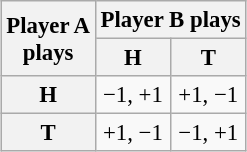<table class="wikitable floatright" style="text-align:center; font-size:95%; margin-left:1.5em;">
<tr>
<th scope="col" rowspan="2">Player A<br> plays</th>
<th scope="row" colspan="2">Player B plays</th>
</tr>
<tr>
<th scope="col">H</th>
<th scope="col">T</th>
</tr>
<tr>
<th scope="row">H</th>
<td>−1, +1</td>
<td>+1, −1</td>
</tr>
<tr>
<th scope="row">T</th>
<td>+1, −1</td>
<td>−1, +1</td>
</tr>
</table>
